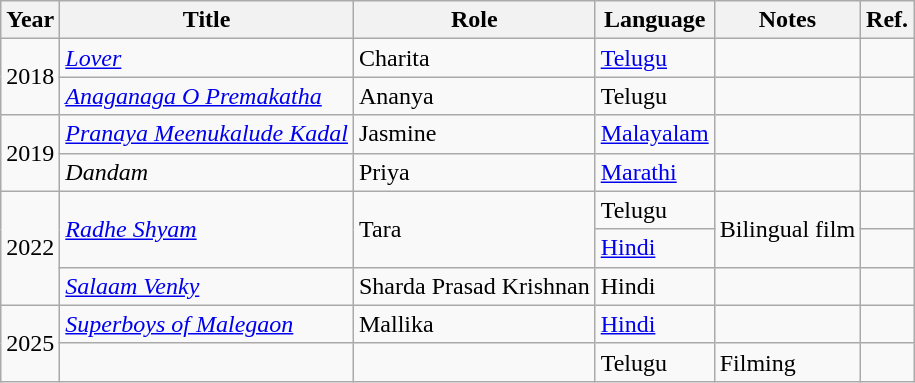<table class="wikitable sortable">
<tr>
<th>Year</th>
<th>Title</th>
<th>Role</th>
<th>Language</th>
<th>Notes</th>
<th class="unsortable">Ref.</th>
</tr>
<tr>
<td rowspan="2">2018</td>
<td><em><a href='#'>Lover</a></em></td>
<td>Charita</td>
<td rowspan="1"><a href='#'>Telugu</a></td>
<td></td>
<td></td>
</tr>
<tr>
<td><em><a href='#'>Anaganaga O Premakatha</a></em></td>
<td>Ananya</td>
<td>Telugu</td>
<td></td>
</tr>
<tr>
<td rowspan="2">2019</td>
<td><em><a href='#'>Pranaya Meenukalude Kadal</a></em></td>
<td>Jasmine</td>
<td><a href='#'>Malayalam</a></td>
<td></td>
<td></td>
</tr>
<tr>
<td><em>Dandam</em></td>
<td>Priya</td>
<td><a href='#'>Marathi</a></td>
<td></td>
<td></td>
</tr>
<tr>
<td rowspan="3">2022</td>
<td rowspan="2"><em><a href='#'>Radhe Shyam</a></em></td>
<td rowspan="2">Tara</td>
<td>Telugu</td>
<td rowspan="2">Bilingual film</td>
<td></td>
</tr>
<tr>
<td><a href='#'>Hindi</a></td>
<td></td>
</tr>
<tr>
<td><em><a href='#'>Salaam Venky</a></em></td>
<td>Sharda Prasad Krishnan</td>
<td>Hindi</td>
<td></td>
<td></td>
</tr>
<tr>
<td rowspan="2">2025</td>
<td><em><a href='#'>Superboys of Malegaon</a></em></td>
<td>Mallika</td>
<td><a href='#'>Hindi</a></td>
<td></td>
<td></td>
</tr>
<tr>
<td></td>
<td></td>
<td>Telugu</td>
<td>Filming</td>
<td></td>
</tr>
</table>
